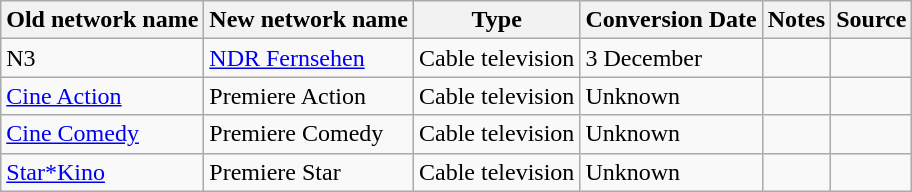<table class="wikitable">
<tr>
<th>Old network name</th>
<th>New network name</th>
<th>Type</th>
<th>Conversion Date</th>
<th>Notes</th>
<th>Source</th>
</tr>
<tr>
<td>N3</td>
<td><a href='#'>NDR Fernsehen</a></td>
<td>Cable television</td>
<td>3 December</td>
<td></td>
<td></td>
</tr>
<tr>
<td><a href='#'>Cine Action</a></td>
<td>Premiere Action</td>
<td>Cable television</td>
<td>Unknown</td>
<td></td>
<td></td>
</tr>
<tr>
<td><a href='#'>Cine Comedy</a></td>
<td>Premiere Comedy</td>
<td>Cable television</td>
<td>Unknown</td>
<td></td>
<td></td>
</tr>
<tr>
<td><a href='#'>Star*Kino</a></td>
<td>Premiere Star</td>
<td>Cable television</td>
<td>Unknown</td>
<td></td>
<td></td>
</tr>
</table>
